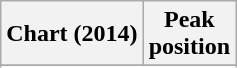<table class="wikitable sortable plainrowheaders" style="text-align:center;">
<tr>
<th scope="col">Chart (2014)</th>
<th scope="col">Peak<br>position</th>
</tr>
<tr>
</tr>
<tr>
</tr>
<tr>
</tr>
<tr>
</tr>
</table>
